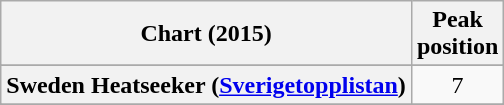<table class="wikitable sortable plainrowheaders" style="text-align:center">
<tr>
<th scope="col">Chart (2015)</th>
<th scope="col">Peak<br>position</th>
</tr>
<tr>
</tr>
<tr>
</tr>
<tr>
</tr>
<tr>
</tr>
<tr>
</tr>
<tr>
</tr>
<tr>
<th scope="row">Sweden Heatseeker (<a href='#'>Sverigetopplistan</a>)</th>
<td>7</td>
</tr>
<tr>
</tr>
<tr>
</tr>
</table>
